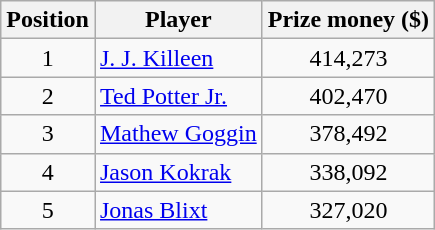<table class="wikitable">
<tr>
<th>Position</th>
<th>Player</th>
<th>Prize money ($)</th>
</tr>
<tr>
<td align=center>1</td>
<td> <a href='#'>J. J. Killeen</a></td>
<td align=center>414,273</td>
</tr>
<tr>
<td align=center>2</td>
<td> <a href='#'>Ted Potter Jr.</a></td>
<td align=center>402,470</td>
</tr>
<tr>
<td align=center>3</td>
<td> <a href='#'>Mathew Goggin</a></td>
<td align=center>378,492</td>
</tr>
<tr>
<td align=center>4</td>
<td> <a href='#'>Jason Kokrak</a></td>
<td align=center>338,092</td>
</tr>
<tr>
<td align=center>5</td>
<td> <a href='#'>Jonas Blixt</a></td>
<td align=center>327,020</td>
</tr>
</table>
